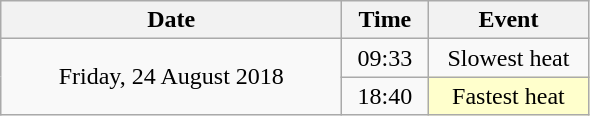<table class = "wikitable" style="text-align:center;">
<tr>
<th width=220>Date</th>
<th width=50>Time</th>
<th width=100>Event</th>
</tr>
<tr>
<td rowspan=2>Friday, 24 August 2018</td>
<td>09:33</td>
<td>Slowest heat</td>
</tr>
<tr>
<td>18:40</td>
<td bgcolor=ffffcc>Fastest heat</td>
</tr>
</table>
